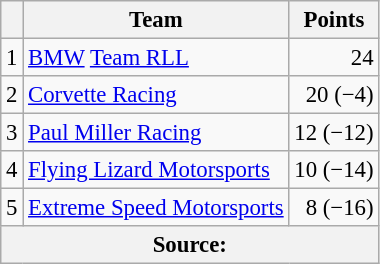<table class="wikitable" style="font-size: 95%;">
<tr>
<th scope="col"></th>
<th scope="col">Team</th>
<th scope="col">Points</th>
</tr>
<tr>
<td align=center>1</td>
<td> <a href='#'>BMW</a> <a href='#'>Team RLL</a></td>
<td align=right>24</td>
</tr>
<tr>
<td align=center>2</td>
<td> <a href='#'>Corvette Racing</a></td>
<td align=right>20 (−4)</td>
</tr>
<tr>
<td align=center>3</td>
<td> <a href='#'>Paul Miller Racing</a></td>
<td align=right>12 (−12)</td>
</tr>
<tr>
<td align=center>4</td>
<td> <a href='#'>Flying Lizard Motorsports</a></td>
<td align=right>10 (−14)</td>
</tr>
<tr>
<td align=center>5</td>
<td> <a href='#'>Extreme Speed Motorsports</a></td>
<td align=right>8 (−16)</td>
</tr>
<tr>
<th colspan=4>Source:</th>
</tr>
</table>
